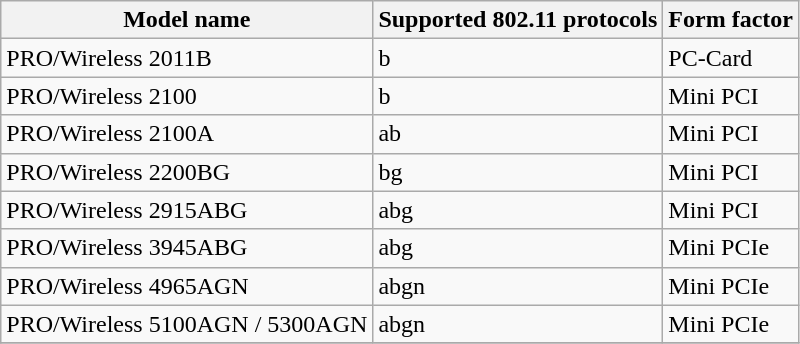<table class="wikitable">
<tr>
<th>Model name</th>
<th>Supported 802.11 protocols</th>
<th>Form factor</th>
</tr>
<tr>
<td>PRO/Wireless 2011B</td>
<td>b</td>
<td>PC-Card</td>
</tr>
<tr>
<td>PRO/Wireless 2100</td>
<td>b</td>
<td>Mini PCI</td>
</tr>
<tr>
<td>PRO/Wireless 2100A</td>
<td>ab</td>
<td>Mini PCI</td>
</tr>
<tr>
<td>PRO/Wireless 2200BG</td>
<td>bg</td>
<td>Mini PCI</td>
</tr>
<tr>
<td>PRO/Wireless 2915ABG</td>
<td>abg</td>
<td>Mini PCI</td>
</tr>
<tr>
<td>PRO/Wireless 3945ABG</td>
<td>abg</td>
<td>Mini PCIe</td>
</tr>
<tr>
<td>PRO/Wireless 4965AGN</td>
<td>abgn</td>
<td>Mini PCIe</td>
</tr>
<tr>
<td>PRO/Wireless 5100AGN / 5300AGN</td>
<td>abgn</td>
<td>Mini PCIe</td>
</tr>
<tr>
</tr>
</table>
